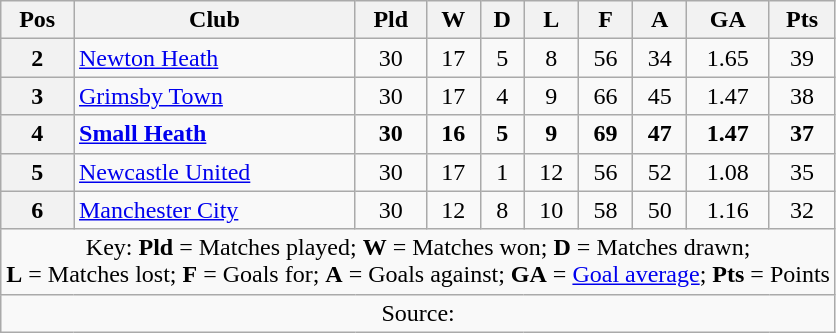<table class="wikitable plainrowheaders" style=text-align:center>
<tr>
<th scope=col>Pos</th>
<th scope=col>Club</th>
<th scope=col>Pld</th>
<th scope=col>W</th>
<th scope=col>D</th>
<th scope=col>L</th>
<th scope=col>F</th>
<th scope=col>A</th>
<th scope=col>GA</th>
<th scope=col>Pts</th>
</tr>
<tr>
<th scope=row>2</th>
<td style=text-align:left><a href='#'>Newton Heath</a></td>
<td>30</td>
<td>17</td>
<td>5</td>
<td>8</td>
<td>56</td>
<td>34</td>
<td>1.65</td>
<td>39</td>
</tr>
<tr>
<th scope=row>3</th>
<td style=text-align:left><a href='#'>Grimsby Town</a></td>
<td>30</td>
<td>17</td>
<td>4</td>
<td>9</td>
<td>66</td>
<td>45</td>
<td>1.47</td>
<td>38</td>
</tr>
<tr style=font-weight:bold>
<th scope=row>4</th>
<td style=text-align:left><a href='#'>Small Heath</a></td>
<td>30</td>
<td>16</td>
<td>5</td>
<td>9</td>
<td>69</td>
<td>47</td>
<td>1.47</td>
<td>37</td>
</tr>
<tr>
<th scope=row>5</th>
<td style=text-align:left><a href='#'>Newcastle United</a></td>
<td>30</td>
<td>17</td>
<td>1</td>
<td>12</td>
<td>56</td>
<td>52</td>
<td>1.08</td>
<td>35</td>
</tr>
<tr>
<th scope=row>6</th>
<td style=text-align:left><a href='#'>Manchester City</a></td>
<td>30</td>
<td>12</td>
<td>8</td>
<td>10</td>
<td>58</td>
<td>50</td>
<td>1.16</td>
<td>32</td>
</tr>
<tr>
<td colspan=10>Key: <strong>Pld</strong> = Matches played; <strong>W</strong> = Matches won; <strong>D</strong> = Matches drawn;<br><strong>L</strong> = Matches lost; <strong>F</strong> = Goals for; <strong>A</strong> = Goals against; <strong>GA</strong> = <a href='#'>Goal average</a>; <strong>Pts</strong> = Points</td>
</tr>
<tr>
<td colspan=10>Source:</td>
</tr>
</table>
